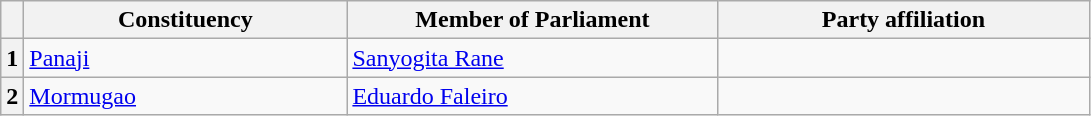<table class="wikitable sortable">
<tr style="text-align:center;">
<th></th>
<th style="width:13em">Constituency</th>
<th style="width:15em">Member of Parliament</th>
<th colspan="2" style="width:15em">Party affiliation</th>
</tr>
<tr>
<th>1</th>
<td><a href='#'>Panaji</a></td>
<td><a href='#'>Sanyogita Rane</a></td>
<td></td>
</tr>
<tr>
<th>2</th>
<td><a href='#'>Mormugao</a></td>
<td><a href='#'>Eduardo Faleiro</a></td>
<td></td>
</tr>
</table>
